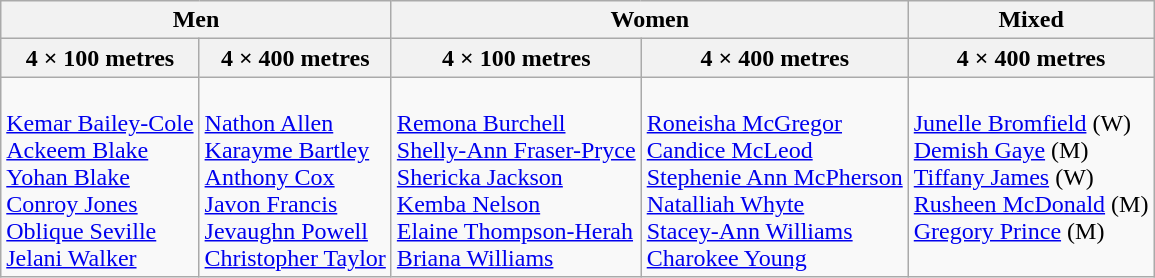<table class="wikitable">
<tr>
<th colspan=2>Men</th>
<th colspan=2>Women</th>
<th>Mixed</th>
</tr>
<tr>
<th>4 × 100 metres</th>
<th>4 × 400 metres</th>
<th>4 × 100 metres</th>
<th>4 × 400 metres</th>
<th>4 × 400 metres</th>
</tr>
<tr valign=top>
<td><br><a href='#'>Kemar Bailey-Cole</a><br><a href='#'>Ackeem Blake</a><br><a href='#'>Yohan Blake</a><br><a href='#'>Conroy Jones</a><br><a href='#'>Oblique Seville</a><br><a href='#'>Jelani Walker</a></td>
<td><br><a href='#'>Nathon Allen</a><br><a href='#'>Karayme Bartley</a><br><a href='#'>Anthony Cox</a><br><a href='#'>Javon Francis</a><br><a href='#'>Jevaughn Powell</a><br><a href='#'>Christopher Taylor</a></td>
<td><br><a href='#'>Remona Burchell</a><br><a href='#'>Shelly-Ann Fraser-Pryce</a><br><a href='#'>Shericka Jackson</a><br><a href='#'>Kemba Nelson</a><br><a href='#'>Elaine Thompson-Herah</a><br><a href='#'>Briana Williams</a></td>
<td><br><a href='#'>Roneisha McGregor</a><br><a href='#'>Candice McLeod</a><br><a href='#'>Stephenie Ann McPherson</a><br><a href='#'>Natalliah Whyte</a><br><a href='#'>Stacey-Ann Williams</a><br><a href='#'>Charokee Young</a></td>
<td><br><a href='#'>Junelle Bromfield</a> (W)<br><a href='#'>Demish Gaye</a> (M)<br><a href='#'>Tiffany James</a> (W)<br><a href='#'>Rusheen McDonald</a> (M)<br><a href='#'>Gregory Prince</a> (M)</td>
</tr>
</table>
